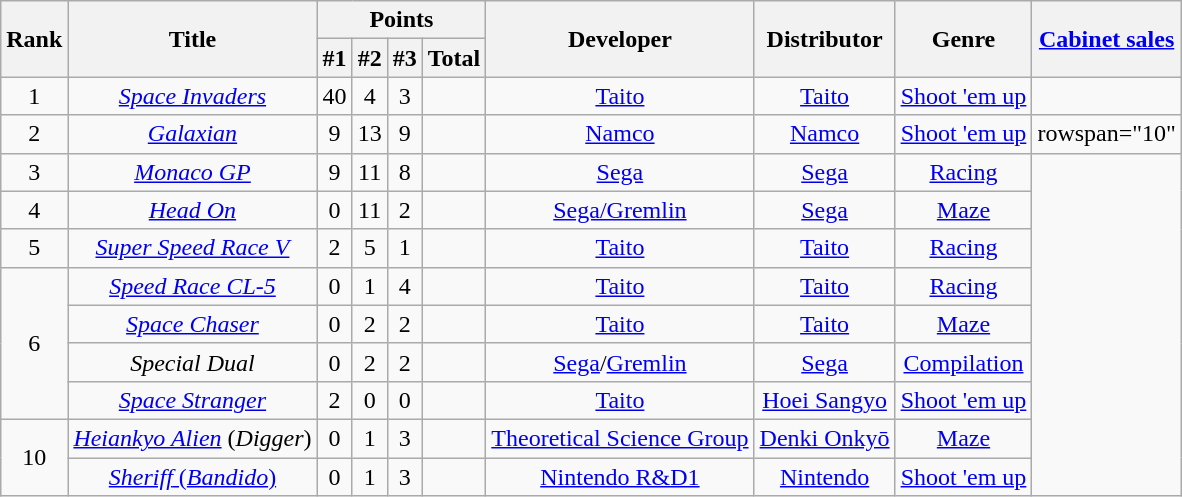<table class="wikitable sortable" style="text-align:center">
<tr>
<th rowspan="2">Rank</th>
<th rowspan="2">Title</th>
<th colspan="4">Points</th>
<th rowspan="2">Developer</th>
<th rowspan="2">Distributor</th>
<th rowspan="2">Genre</th>
<th rowspan="2"><a href='#'>Cabinet sales</a></th>
</tr>
<tr>
<th>#1</th>
<th>#2</th>
<th>#3</th>
<th>Total</th>
</tr>
<tr>
<td>1</td>
<td><em><a href='#'>Space Invaders</a></em></td>
<td>40</td>
<td>4</td>
<td>3</td>
<td></td>
<td><a href='#'>Taito</a></td>
<td><a href='#'>Taito</a></td>
<td><a href='#'>Shoot 'em up</a></td>
<td></td>
</tr>
<tr>
<td>2</td>
<td><em><a href='#'>Galaxian</a></em></td>
<td>9</td>
<td>13</td>
<td>9</td>
<td></td>
<td><a href='#'>Namco</a></td>
<td><a href='#'>Namco</a></td>
<td><a href='#'>Shoot 'em up</a></td>
<td>rowspan="10" </td>
</tr>
<tr>
<td>3</td>
<td><em><a href='#'>Monaco GP</a></em></td>
<td>9</td>
<td>11</td>
<td>8</td>
<td></td>
<td><a href='#'>Sega</a></td>
<td><a href='#'>Sega</a></td>
<td><a href='#'>Racing</a></td>
</tr>
<tr>
<td>4</td>
<td><em><a href='#'>Head On</a></em></td>
<td>0</td>
<td>11</td>
<td>2</td>
<td></td>
<td><a href='#'>Sega/Gremlin</a></td>
<td><a href='#'>Sega</a></td>
<td><a href='#'>Maze</a></td>
</tr>
<tr>
<td>5</td>
<td><em><a href='#'>Super Speed Race V</a></em></td>
<td>2</td>
<td>5</td>
<td>1</td>
<td></td>
<td><a href='#'>Taito</a></td>
<td><a href='#'>Taito</a></td>
<td><a href='#'>Racing</a></td>
</tr>
<tr>
<td rowspan="4">6</td>
<td><em><a href='#'>Speed Race CL-5</a></em></td>
<td>0</td>
<td>1</td>
<td>4</td>
<td></td>
<td><a href='#'>Taito</a></td>
<td><a href='#'>Taito</a></td>
<td><a href='#'>Racing</a></td>
</tr>
<tr>
<td><em><a href='#'>Space Chaser</a></em></td>
<td>0</td>
<td>2</td>
<td>2</td>
<td></td>
<td><a href='#'>Taito</a></td>
<td><a href='#'>Taito</a></td>
<td><a href='#'>Maze</a></td>
</tr>
<tr>
<td><em>Special Dual</em></td>
<td>0</td>
<td>2</td>
<td>2</td>
<td></td>
<td><a href='#'>Sega</a>/<a href='#'>Gremlin</a></td>
<td><a href='#'>Sega</a></td>
<td><a href='#'>Compilation</a></td>
</tr>
<tr>
<td><em><a href='#'>Space Stranger</a></em></td>
<td>2</td>
<td>0</td>
<td>0</td>
<td></td>
<td><a href='#'>Taito</a></td>
<td><a href='#'>Hoei Sangyo</a></td>
<td><a href='#'>Shoot 'em up</a></td>
</tr>
<tr>
<td rowspan="2">10</td>
<td><em><a href='#'>Heiankyo Alien</a></em> (<em>Digger</em>)</td>
<td>0</td>
<td>1</td>
<td>3</td>
<td></td>
<td><a href='#'>Theoretical Science Group</a></td>
<td><a href='#'>Denki Onkyō</a></td>
<td><a href='#'>Maze</a></td>
</tr>
<tr>
<td><a href='#'><em>Sheriff</em> (<em>Bandido</em>)</a></td>
<td>0</td>
<td>1</td>
<td>3</td>
<td></td>
<td><a href='#'>Nintendo R&D1</a></td>
<td><a href='#'>Nintendo</a></td>
<td><a href='#'>Shoot 'em up</a></td>
</tr>
</table>
